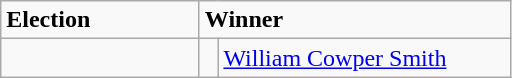<table class="wikitable">
<tr>
<td width=125><strong>Election</strong></td>
<td width=200 colspan=2><strong>Winner</strong></td>
</tr>
<tr>
<td></td>
<td width=5 bgcolor=></td>
<td><a href='#'>William Cowper Smith</a></td>
</tr>
</table>
